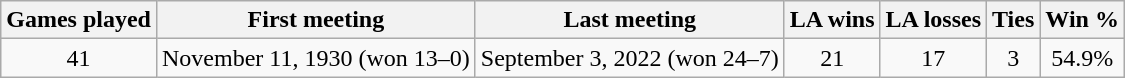<table class="wikitable">
<tr>
<th>Games played</th>
<th>First meeting</th>
<th>Last meeting</th>
<th>LA wins</th>
<th>LA losses</th>
<th>Ties</th>
<th>Win %</th>
</tr>
<tr style="text-align:center;">
<td>41</td>
<td>November 11, 1930 (won 13–0)</td>
<td>September 3, 2022 (won 24–7)</td>
<td>21</td>
<td>17</td>
<td>3</td>
<td>54.9%</td>
</tr>
</table>
